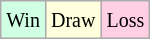<table class="wikitable">
<tr>
<td style="background-color: #d0ffe3;"><small>Win</small></td>
<td style="background-color: #ffffdd;"><small>Draw</small></td>
<td style="background-color: #ffd0e3;"><small>Loss</small></td>
</tr>
</table>
